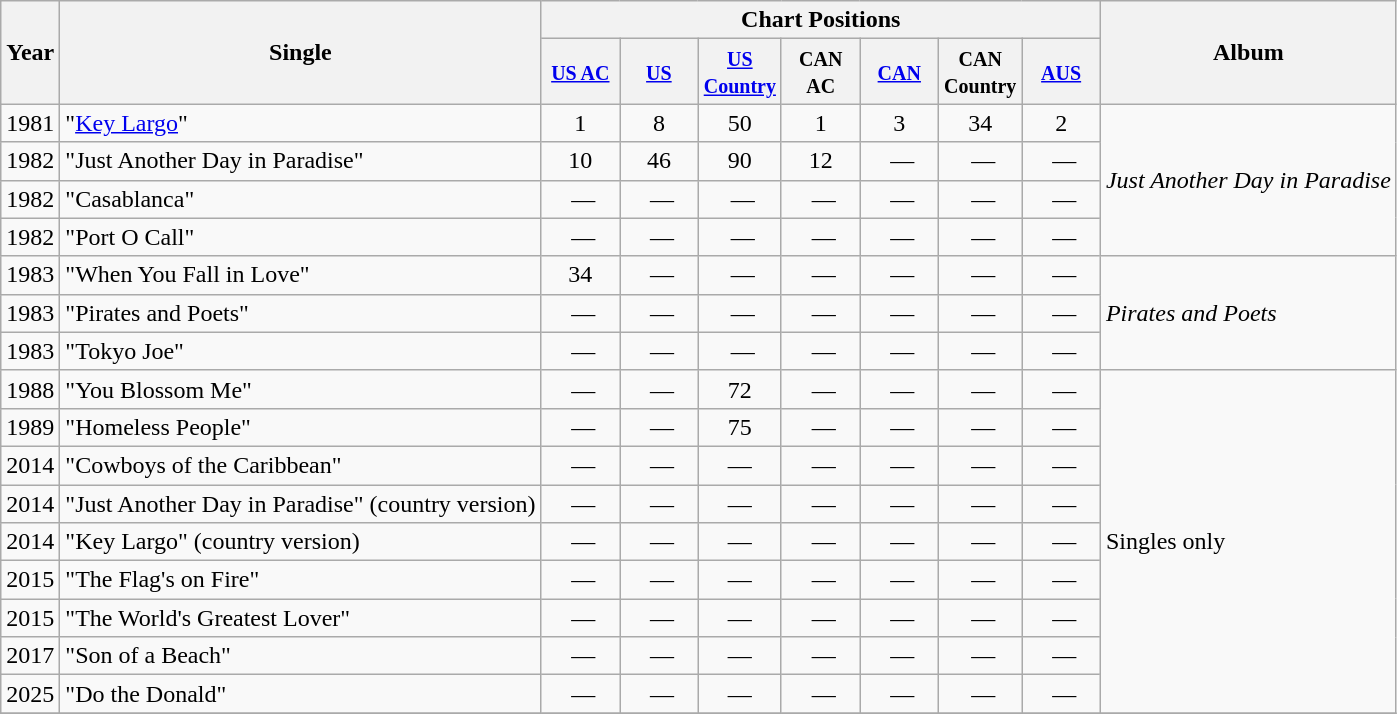<table class="wikitable">
<tr>
<th rowspan="2">Year</th>
<th rowspan="2">Single</th>
<th colspan="7">Chart Positions</th>
<th rowspan="2">Album</th>
</tr>
<tr>
<th width="45"><small><a href='#'>US AC</a></small></th>
<th width="45"><small><a href='#'>US</a></small></th>
<th width="45"><small><a href='#'>US Country</a></small></th>
<th width="45"><small>CAN AC</small></th>
<th width="45"><small><a href='#'>CAN</a></small></th>
<th width="45"><small>CAN Country</small></th>
<th width="45"><small><a href='#'>AUS</a></small></th>
</tr>
<tr>
<td>1981</td>
<td>"<a href='#'>Key Largo</a>"</td>
<td align="center">1</td>
<td align="center">8</td>
<td align="center">50</td>
<td align="center">1</td>
<td align="center">3</td>
<td align="center">34</td>
<td align="center">2</td>
<td rowspan="4"><em>Just Another Day in Paradise</em></td>
</tr>
<tr>
<td>1982</td>
<td>"Just Another Day in Paradise"</td>
<td align="center">10</td>
<td align="center">46</td>
<td align="center">90</td>
<td align="center">12</td>
<td align="center"> —</td>
<td align="center"> —</td>
<td align="center"> —</td>
</tr>
<tr>
<td>1982</td>
<td>"Casablanca"</td>
<td align="center"> —</td>
<td align="center"> —</td>
<td align="center"> —</td>
<td align="center"> —</td>
<td align="center"> —</td>
<td align="center"> —</td>
<td align="center"> —</td>
</tr>
<tr>
<td>1982</td>
<td>"Port O Call"</td>
<td align="center"> —</td>
<td align="center"> —</td>
<td align="center"> —</td>
<td align="center"> —</td>
<td align="center"> —</td>
<td align="center"> —</td>
<td align="center"> —</td>
</tr>
<tr>
<td>1983</td>
<td>"When You Fall in Love"</td>
<td align="center">34</td>
<td align="center"> —</td>
<td align="center"> —</td>
<td align="center"> —</td>
<td align="center"> —</td>
<td align="center"> —</td>
<td align="center"> —</td>
<td rowspan="3"><em>Pirates and Poets</em></td>
</tr>
<tr>
<td>1983</td>
<td>"Pirates and Poets"</td>
<td align="center"> —</td>
<td align="center"> —</td>
<td align="center"> —</td>
<td align="center"> —</td>
<td align="center"> —</td>
<td align="center"> —</td>
<td align="center"> —</td>
</tr>
<tr>
<td>1983</td>
<td>"Tokyo Joe"</td>
<td align="center"> —</td>
<td align="center"> —</td>
<td align="center"> —</td>
<td align="center"> —</td>
<td align="center"> —</td>
<td align="center"> —</td>
<td align="center"> —</td>
</tr>
<tr>
<td>1988</td>
<td>"You Blossom Me"</td>
<td align="center"> —</td>
<td align="center"> —</td>
<td align="center">72</td>
<td align="center"> —</td>
<td align="center"> —</td>
<td align="center"> —</td>
<td align="center"> —</td>
<td rowspan="9">Singles only</td>
</tr>
<tr>
<td>1989</td>
<td>"Homeless People"</td>
<td align="center"> —</td>
<td align="center"> —</td>
<td align="center">75</td>
<td align="center"> —</td>
<td align="center"> —</td>
<td align="center"> —</td>
<td align="center"> —</td>
</tr>
<tr>
<td>2014</td>
<td>"Cowboys of the Caribbean"</td>
<td align="center"> —</td>
<td align="center"> —</td>
<td align="center">—</td>
<td align="center"> —</td>
<td align="center"> —</td>
<td align="center"> —</td>
<td align="center"> —</td>
</tr>
<tr>
<td>2014</td>
<td>"Just Another Day in Paradise" (country version)</td>
<td align="center"> —</td>
<td align="center"> —</td>
<td align="center">—</td>
<td align="center"> —</td>
<td align="center"> —</td>
<td align="center"> —</td>
<td align="center"> —</td>
</tr>
<tr>
<td>2014</td>
<td>"Key Largo" (country version)</td>
<td align="center"> —</td>
<td align="center"> —</td>
<td align="center">—</td>
<td align="center"> —</td>
<td align="center"> —</td>
<td align="center"> —</td>
<td align="center"> —</td>
</tr>
<tr>
<td>2015</td>
<td>"The Flag's on Fire"</td>
<td align="center"> —</td>
<td align="center"> —</td>
<td align="center">—</td>
<td align="center"> —</td>
<td align="center"> —</td>
<td align="center"> —</td>
<td align="center"> —</td>
</tr>
<tr>
<td>2015</td>
<td>"The World's Greatest Lover"</td>
<td align="center"> —</td>
<td align="center"> —</td>
<td align="center">—</td>
<td align="center"> —</td>
<td align="center"> —</td>
<td align="center"> —</td>
<td align="center"> —</td>
</tr>
<tr>
<td>2017</td>
<td>"Son of a Beach"</td>
<td align="center"> —</td>
<td align="center"> —</td>
<td align="center">—</td>
<td align="center"> —</td>
<td align="center"> —</td>
<td align="center"> —</td>
<td align="center"> —</td>
</tr>
<tr>
<td>2025</td>
<td>"Do the Donald"</td>
<td align="center"> —</td>
<td align="center"> —</td>
<td align="center">—</td>
<td align="center"> —</td>
<td align="center"> —</td>
<td align="center"> —</td>
<td align="center"> —</td>
</tr>
<tr>
</tr>
</table>
